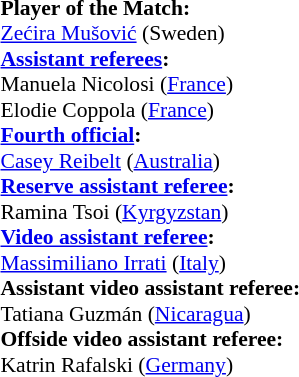<table style="width:100%; font-size:90%;">
<tr>
<td><br><strong>Player of the Match:</strong>
<br> <a href='#'>Zećira Mušović</a> (Sweden)<br><strong><a href='#'>Assistant referees</a>:</strong>
<br>Manuela Nicolosi (<a href='#'>France</a>)
<br>Elodie Coppola (<a href='#'>France</a>)
<br><strong><a href='#'>Fourth official</a>:</strong>
<br><a href='#'>Casey Reibelt</a> (<a href='#'>Australia</a>)
<br><strong><a href='#'>Reserve assistant referee</a>:</strong>
<br>Ramina Tsoi (<a href='#'>Kyrgyzstan</a>)
<br><strong><a href='#'>Video assistant referee</a>:</strong>
<br><a href='#'>Massimiliano Irrati</a> (<a href='#'>Italy</a>)
<br><strong>Assistant video assistant referee:</strong>
<br>Tatiana Guzmán (<a href='#'>Nicaragua</a>)
<br><strong>Offside video assistant referee:</strong>
<br>Katrin Rafalski (<a href='#'>Germany</a>)</td>
</tr>
</table>
